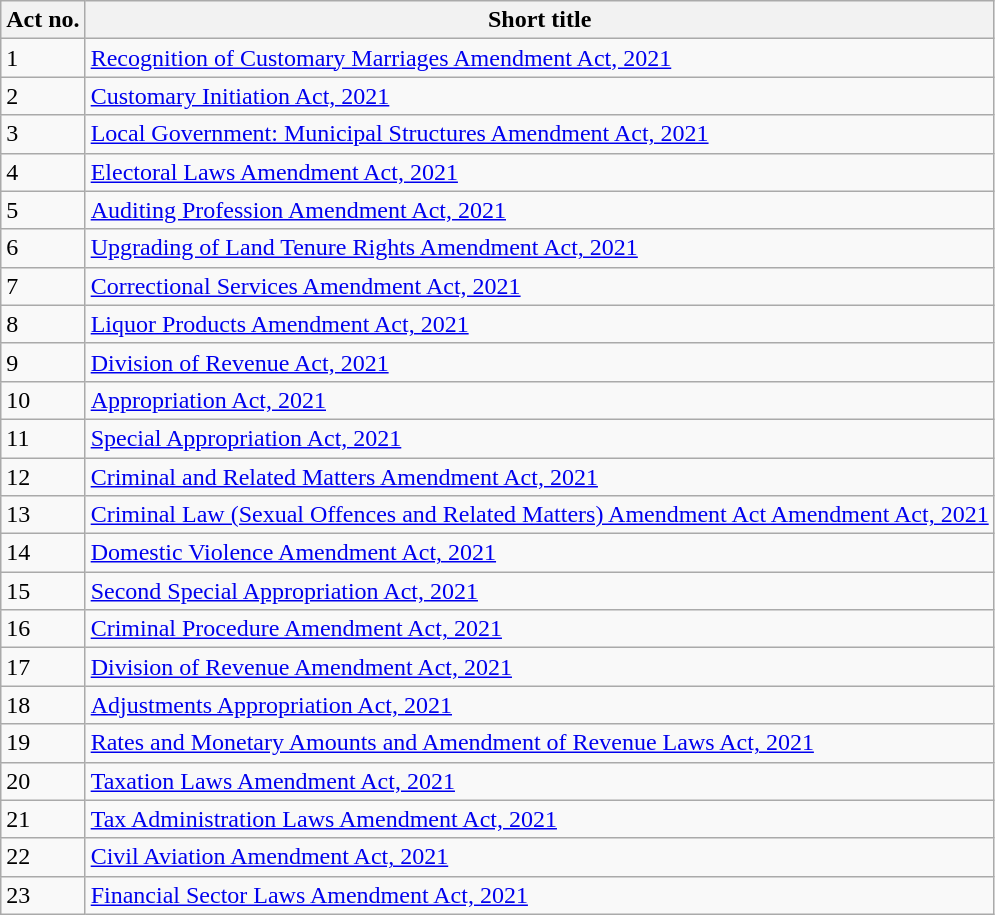<table class="wikitable sortable">
<tr>
<th>Act no.</th>
<th>Short title</th>
</tr>
<tr>
<td>1</td>
<td><a href='#'>Recognition of Customary Marriages Amendment Act, 2021</a></td>
</tr>
<tr>
<td>2</td>
<td><a href='#'>Customary Initiation Act, 2021</a></td>
</tr>
<tr>
<td>3</td>
<td><a href='#'>Local Government: Municipal Structures Amendment Act, 2021</a></td>
</tr>
<tr>
<td>4</td>
<td><a href='#'>Electoral Laws Amendment Act, 2021</a></td>
</tr>
<tr>
<td>5</td>
<td><a href='#'>Auditing Profession Amendment Act, 2021</a></td>
</tr>
<tr>
<td>6</td>
<td><a href='#'>Upgrading of Land Tenure Rights Amendment Act, 2021</a></td>
</tr>
<tr>
<td>7</td>
<td><a href='#'>Correctional Services Amendment Act, 2021</a></td>
</tr>
<tr>
<td>8</td>
<td><a href='#'>Liquor Products Amendment Act, 2021</a></td>
</tr>
<tr>
<td>9</td>
<td><a href='#'>Division of Revenue Act, 2021</a></td>
</tr>
<tr>
<td>10</td>
<td><a href='#'>Appropriation Act, 2021</a></td>
</tr>
<tr>
<td>11</td>
<td><a href='#'>Special Appropriation Act, 2021</a></td>
</tr>
<tr>
<td>12</td>
<td><a href='#'>Criminal and Related Matters Amendment Act, 2021</a></td>
</tr>
<tr>
<td>13</td>
<td><a href='#'>Criminal Law (Sexual Offences and Related Matters) Amendment Act Amendment Act, 2021</a></td>
</tr>
<tr>
<td>14</td>
<td><a href='#'>Domestic Violence Amendment Act, 2021</a></td>
</tr>
<tr>
<td>15</td>
<td><a href='#'>Second Special Appropriation Act, 2021</a></td>
</tr>
<tr>
<td>16</td>
<td><a href='#'>Criminal Procedure Amendment Act, 2021</a></td>
</tr>
<tr>
<td>17</td>
<td><a href='#'>Division of Revenue Amendment Act, 2021</a></td>
</tr>
<tr>
<td>18</td>
<td><a href='#'>Adjustments Appropriation Act, 2021</a></td>
</tr>
<tr>
<td>19</td>
<td><a href='#'>Rates and Monetary Amounts and Amendment of Revenue Laws Act, 2021</a></td>
</tr>
<tr>
<td>20</td>
<td><a href='#'>Taxation Laws Amendment Act, 2021</a></td>
</tr>
<tr>
<td>21</td>
<td><a href='#'>Tax Administration Laws Amendment Act, 2021</a></td>
</tr>
<tr>
<td>22</td>
<td><a href='#'>Civil Aviation Amendment Act, 2021</a></td>
</tr>
<tr>
<td>23</td>
<td><a href='#'>Financial Sector Laws Amendment Act, 2021</a></td>
</tr>
</table>
